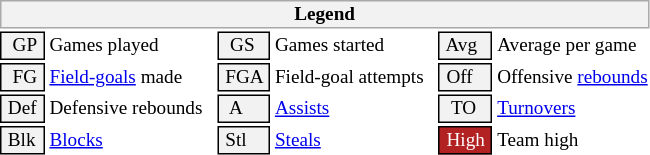<table class="toccolours" style="font-size: 80%; white-space: nowrap;">
<tr>
<th colspan="6" style="background-color: #F2F2F2; border: 1px solid #AAAAAA;">Legend</th>
</tr>
<tr>
<td style="background-color: #F2F2F2; border: 1px solid black;">  GP </td>
<td>Games played</td>
<td style="background-color: #F2F2F2; border: 1px solid black">  GS </td>
<td>Games started</td>
<td style="background-color: #F2F2F2; border: 1px solid black"> Avg </td>
<td>Average per game</td>
</tr>
<tr>
<td style="background-color: #F2F2F2; border: 1px solid black">  FG </td>
<td style="padding-right: 8px"><a href='#'>Field-goals</a> made</td>
<td style="background-color: #F2F2F2; border: 1px solid black"> FGA </td>
<td style="padding-right: 8px">Field-goal attempts</td>
<td style="background-color: #F2F2F2; border: 1px solid black;"> Off </td>
<td>Offensive <a href='#'>rebounds</a></td>
</tr>
<tr>
<td style="background-color: #F2F2F2; border: 1px solid black;"> Def </td>
<td style="padding-right: 8px">Defensive rebounds</td>
<td style="background-color: #F2F2F2; border: 1px solid black">  A </td>
<td style="padding-right: 8px"><a href='#'>Assists</a></td>
<td style="background-color: #F2F2F2; border: 1px solid black">  TO</td>
<td><a href='#'>Turnovers</a></td>
</tr>
<tr>
<td style="background-color: #F2F2F2; border: 1px solid black;"> Blk </td>
<td><a href='#'>Blocks</a></td>
<td style="background-color: #F2F2F2; border: 1px solid black"> Stl </td>
<td><a href='#'>Steals</a></td>
<td style="background:#B22222; color:#ffffff; border: 1px solid black"> High </td>
<td>Team high</td>
</tr>
<tr>
</tr>
</table>
